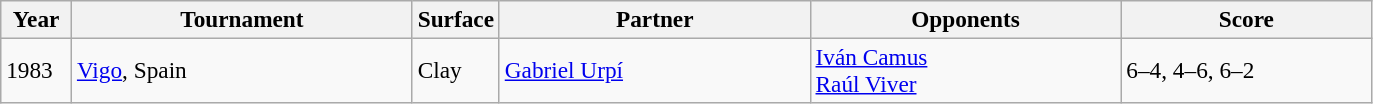<table class="sortable wikitable" style=font-size:97%>
<tr>
<th style="width:40px">Year</th>
<th style="width:220px">Tournament</th>
<th style="width:50px">Surface</th>
<th style="width:200px">Partner</th>
<th style="width:200px">Opponents</th>
<th style="width:160px" class="unsortable">Score</th>
</tr>
<tr>
<td>1983</td>
<td><a href='#'>Vigo</a>, Spain</td>
<td>Clay</td>
<td> <a href='#'>Gabriel Urpí</a></td>
<td> <a href='#'>Iván Camus</a><br> <a href='#'>Raúl Viver</a></td>
<td>6–4, 4–6, 6–2</td>
</tr>
</table>
